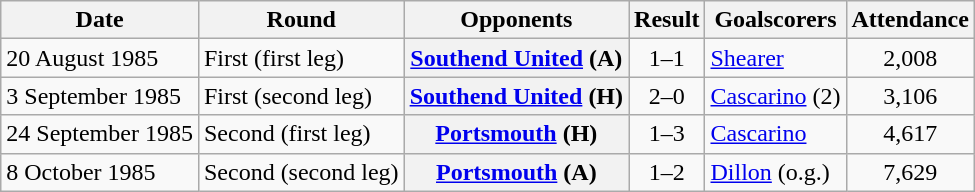<table class="wikitable plainrowheaders sortable">
<tr>
<th scope=col>Date</th>
<th scope=col>Round</th>
<th scope=col>Opponents</th>
<th scope=col>Result</th>
<th scope=col class=unsortable>Goalscorers</th>
<th scope=col>Attendance</th>
</tr>
<tr>
<td>20 August 1985</td>
<td>First (first leg)</td>
<th scope=row><a href='#'>Southend United</a> (A)</th>
<td align=center>1–1</td>
<td><a href='#'>Shearer</a></td>
<td align=center>2,008</td>
</tr>
<tr>
<td>3 September 1985</td>
<td>First (second leg)</td>
<th scope=row><a href='#'>Southend United</a> (H)</th>
<td align=center>2–0</td>
<td><a href='#'>Cascarino</a> (2)</td>
<td align=center>3,106</td>
</tr>
<tr>
<td>24 September 1985</td>
<td>Second (first leg)</td>
<th scope=row><a href='#'>Portsmouth</a> (H)</th>
<td align=center>1–3</td>
<td><a href='#'>Cascarino</a></td>
<td align=center>4,617</td>
</tr>
<tr>
<td>8 October 1985</td>
<td>Second (second leg)</td>
<th scope=row><a href='#'>Portsmouth</a> (A)</th>
<td align=center>1–2</td>
<td><a href='#'>Dillon</a> (o.g.)</td>
<td align=center>7,629</td>
</tr>
</table>
